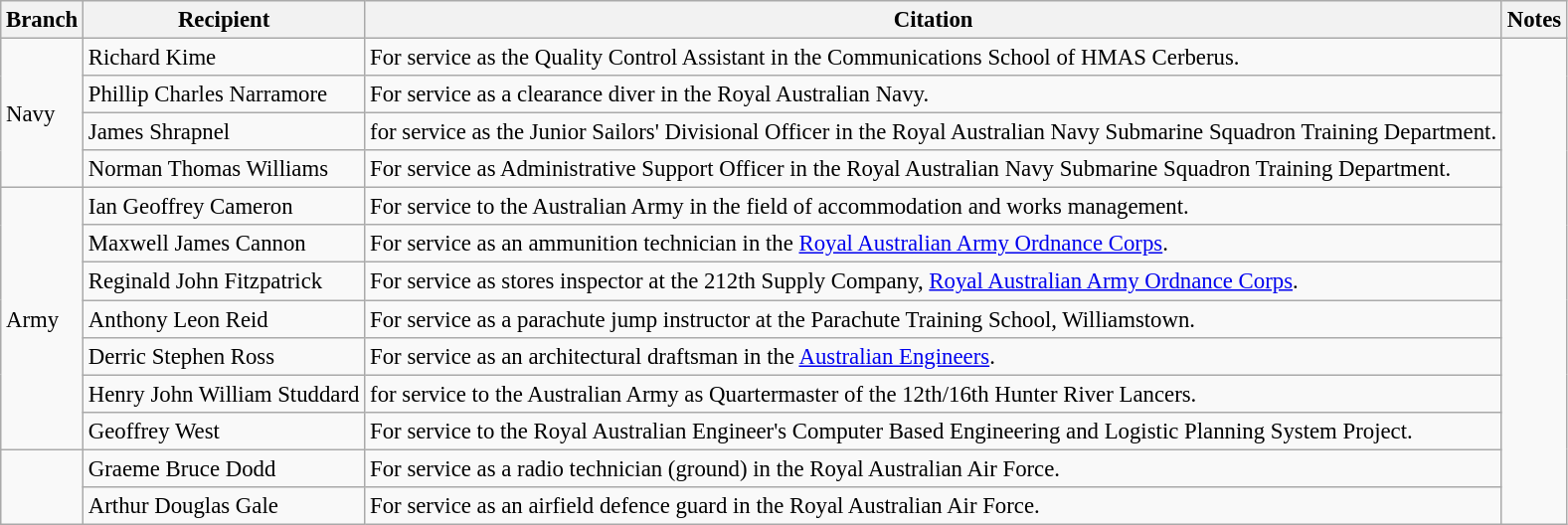<table class="wikitable" style="font-size:95%;">
<tr>
<th>Branch</th>
<th>Recipient</th>
<th>Citation</th>
<th>Notes</th>
</tr>
<tr>
<td rowspan=4>Navy</td>
<td> Richard Kime</td>
<td>For service as the Quality Control Assistant in the Communications School of HMAS Cerberus.</td>
<td rowspan=13></td>
</tr>
<tr>
<td> Phillip Charles Narramore</td>
<td>For service as a clearance diver in the Royal Australian Navy.</td>
</tr>
<tr>
<td> James Shrapnel</td>
<td>for service as the Junior Sailors' Divisional Officer in the Royal Australian Navy Submarine Squadron Training Department.</td>
</tr>
<tr>
<td> Norman Thomas Williams</td>
<td>For service as Administrative Support Officer in the Royal Australian Navy Submarine Squadron Training Department.</td>
</tr>
<tr>
<td rowspan=7>Army</td>
<td> Ian Geoffrey Cameron</td>
<td>For service to the Australian Army in the field of accommodation and works management.</td>
</tr>
<tr>
<td> Maxwell James Cannon</td>
<td>For service as an ammunition technician in the <a href='#'>Royal Australian Army Ordnance Corps</a>.</td>
</tr>
<tr>
<td> Reginald John Fitzpatrick</td>
<td>For service as stores inspector at the 212th Supply Company, <a href='#'>Royal Australian Army Ordnance Corps</a>.</td>
</tr>
<tr>
<td> Anthony Leon Reid</td>
<td>For service as a parachute jump instructor at the Parachute Training School, Williamstown.</td>
</tr>
<tr>
<td> Derric Stephen Ross</td>
<td>For service as an architectural draftsman in the <a href='#'>Australian Engineers</a>.</td>
</tr>
<tr>
<td> Henry John William Studdard</td>
<td>for service to the Australian Army as Quartermaster of the 12th/16th Hunter River Lancers.</td>
</tr>
<tr>
<td> Geoffrey West</td>
<td>For service to the Royal Australian Engineer's Computer Based Engineering and Logistic Planning System Project.</td>
</tr>
<tr>
<td rowspan=2></td>
<td> Graeme Bruce Dodd</td>
<td>For service as a radio technician (ground) in the Royal Australian Air Force.</td>
</tr>
<tr>
<td> Arthur Douglas Gale</td>
<td>For service as an airfield defence guard in the Royal Australian Air Force.</td>
</tr>
</table>
